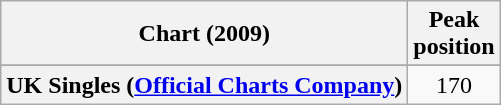<table class="wikitable sortable plainrowheaders">
<tr>
<th>Chart (2009)</th>
<th>Peak<br>position</th>
</tr>
<tr>
</tr>
<tr>
</tr>
<tr>
</tr>
<tr>
</tr>
<tr>
</tr>
<tr>
<th scope="row">UK Singles (<a href='#'>Official Charts Company</a>)</th>
<td align="center">170</td>
</tr>
</table>
